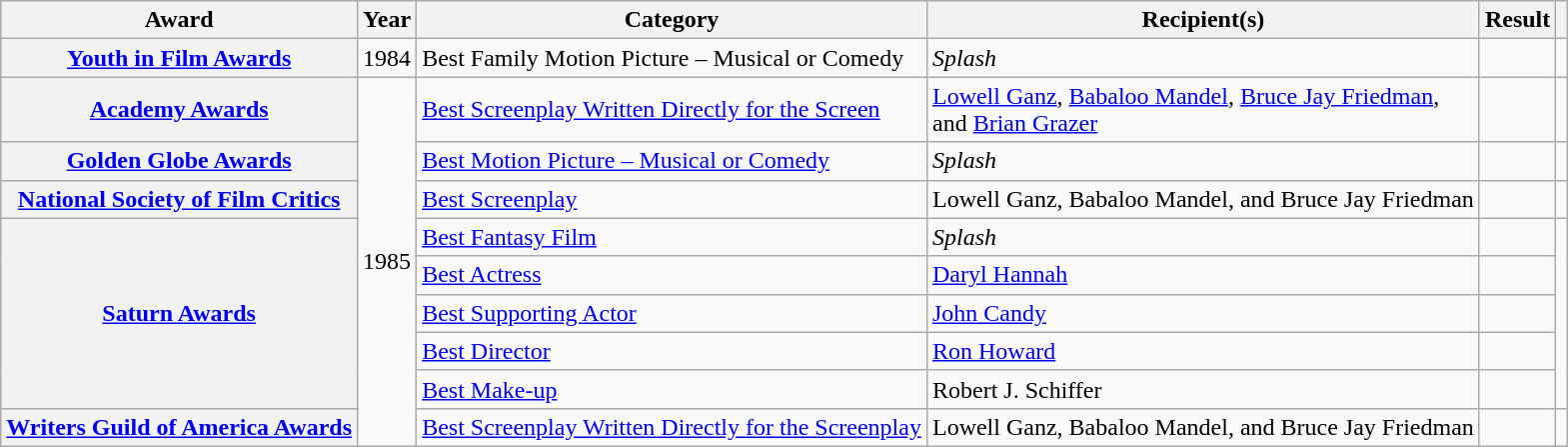<table class="wikitable plainrowheaders">
<tr>
<th scope="col">Award</th>
<th scope="col">Year</th>
<th scope="col">Category</th>
<th scope="col">Recipient(s)</th>
<th scope="col">Result</th>
<th scope="col"></th>
</tr>
<tr>
<th scope="row"><a href='#'>Youth in Film Awards</a></th>
<td>1984</td>
<td>Best Family Motion Picture – Musical or Comedy</td>
<td><em>Splash</em></td>
<td></td>
<td style="text-align:center"></td>
</tr>
<tr>
<th scope="row"><a href='#'>Academy Awards</a></th>
<td rowspan="9">1985</td>
<td><a href='#'>Best Screenplay Written Directly for the Screen</a></td>
<td><a href='#'>Lowell Ganz</a>, <a href='#'>Babaloo Mandel</a>, <a href='#'>Bruce Jay Friedman</a>,<br>and <a href='#'>Brian Grazer</a></td>
<td></td>
<td style="text-align:center"></td>
</tr>
<tr>
<th scope="row"><a href='#'>Golden Globe Awards</a></th>
<td><a href='#'>Best Motion Picture – Musical or Comedy</a></td>
<td><em>Splash</em></td>
<td></td>
<td style="text-align:center"></td>
</tr>
<tr>
<th scope="row"><a href='#'>National Society of Film Critics</a></th>
<td><a href='#'>Best Screenplay</a></td>
<td>Lowell Ganz, Babaloo Mandel, and Bruce Jay Friedman</td>
<td></td>
<td style="text-align:center"></td>
</tr>
<tr>
<th scope="row" rowspan="5"><a href='#'>Saturn Awards</a></th>
<td><a href='#'>Best Fantasy Film</a></td>
<td><em>Splash</em></td>
<td></td>
<td style="text-align:center" rowspan="5"></td>
</tr>
<tr>
<td><a href='#'>Best Actress</a></td>
<td><a href='#'>Daryl Hannah</a></td>
<td></td>
</tr>
<tr>
<td><a href='#'>Best Supporting Actor</a></td>
<td><a href='#'>John Candy</a></td>
<td></td>
</tr>
<tr>
<td><a href='#'>Best Director</a></td>
<td><a href='#'>Ron Howard</a></td>
<td></td>
</tr>
<tr>
<td><a href='#'>Best Make-up</a></td>
<td>Robert J. Schiffer</td>
<td></td>
</tr>
<tr>
<th scope="row"><a href='#'>Writers Guild of America Awards</a></th>
<td><a href='#'>Best Screenplay Written Directly for the Screenplay</a></td>
<td>Lowell Ganz, Babaloo Mandel, and Bruce Jay Friedman</td>
<td></td>
<td></td>
</tr>
</table>
